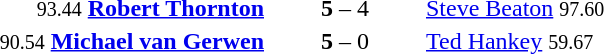<table style="text-align:center">
<tr>
<th width=223></th>
<th width=100></th>
<th width=223></th>
</tr>
<tr>
<td align=right><small><span>93.44</span></small> <strong><a href='#'>Robert Thornton</a></strong> </td>
<td><strong>5</strong> – 4</td>
<td align=left> <a href='#'>Steve Beaton</a> <small><span>97.60</span></small></td>
</tr>
<tr>
<td align=right><small><span>90.54</span></small> <strong><a href='#'>Michael van Gerwen</a></strong> </td>
<td><strong>5</strong> – 0</td>
<td align=left> <a href='#'>Ted Hankey</a> <small><span>59.67</span></small></td>
</tr>
</table>
